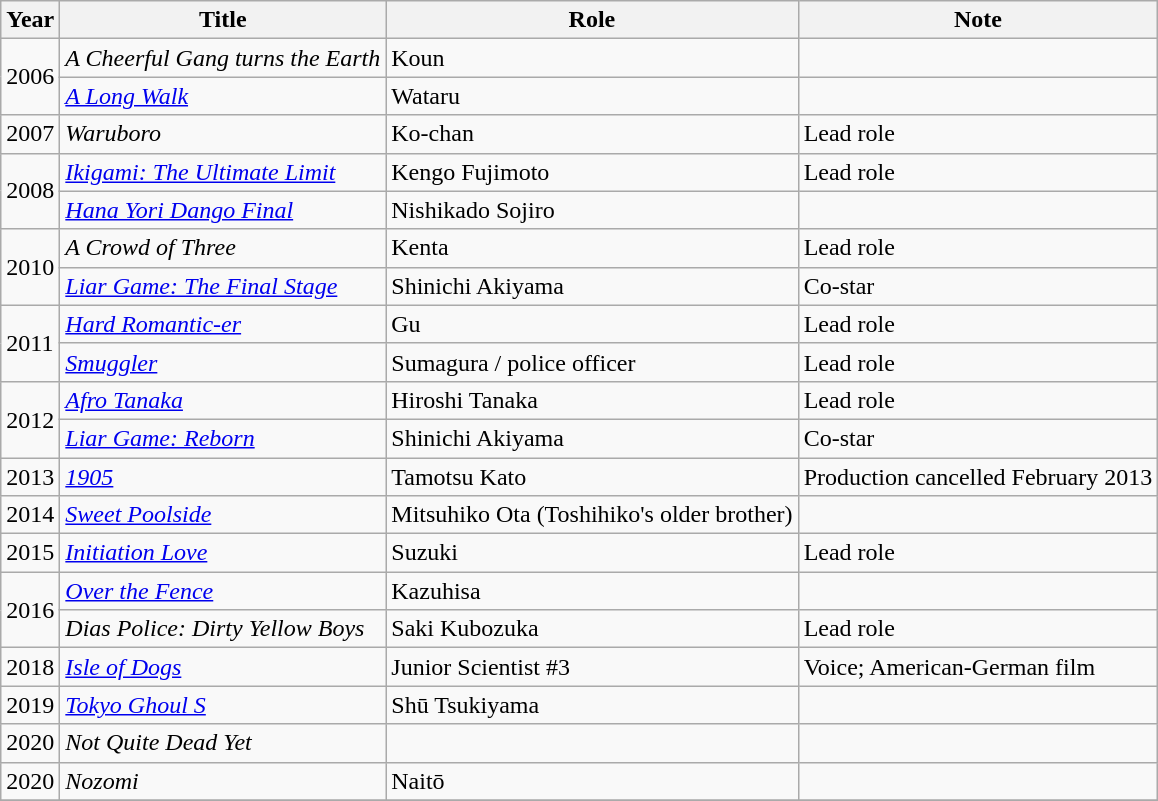<table class="wikitable sortable ">
<tr>
<th>Year</th>
<th>Title</th>
<th>Role</th>
<th class = "unsortable">Note</th>
</tr>
<tr>
<td rowspan = "2">2006</td>
<td><em>A Cheerful Gang turns the Earth</em></td>
<td>Koun</td>
<td></td>
</tr>
<tr>
<td><em><a href='#'>A Long Walk</a></em></td>
<td>Wataru</td>
<td></td>
</tr>
<tr>
<td>2007</td>
<td><em>Waruboro</em></td>
<td>Ko-chan</td>
<td>Lead role</td>
</tr>
<tr>
<td rowspan = "2">2008</td>
<td><em><a href='#'>Ikigami: The Ultimate Limit</a></em></td>
<td>Kengo Fujimoto</td>
<td>Lead role</td>
</tr>
<tr>
<td><em><a href='#'>Hana Yori Dango Final</a></em></td>
<td>Nishikado Sojiro</td>
<td></td>
</tr>
<tr>
<td rowspan = "2">2010</td>
<td><em>A Crowd of Three</em></td>
<td>Kenta</td>
<td>Lead role</td>
</tr>
<tr>
<td><em><a href='#'>Liar Game: The Final Stage</a></em></td>
<td>Shinichi Akiyama</td>
<td>Co-star</td>
</tr>
<tr>
<td rowspan="2">2011</td>
<td><em><a href='#'>Hard Romantic-er</a></em></td>
<td>Gu</td>
<td>Lead role</td>
</tr>
<tr>
<td><em><a href='#'>Smuggler</a></em></td>
<td>Sumagura / police officer</td>
<td>Lead role</td>
</tr>
<tr>
<td rowspan="2">2012</td>
<td><em><a href='#'>Afro Tanaka</a></em></td>
<td>Hiroshi Tanaka</td>
<td>Lead role</td>
</tr>
<tr>
<td><em><a href='#'>Liar Game: Reborn</a></em></td>
<td>Shinichi Akiyama</td>
<td>Co-star</td>
</tr>
<tr>
<td>2013</td>
<td><em><a href='#'>1905</a></em></td>
<td>Tamotsu Kato</td>
<td>Production cancelled February 2013</td>
</tr>
<tr>
<td>2014</td>
<td><em><a href='#'>Sweet Poolside</a></em></td>
<td>Mitsuhiko Ota (Toshihiko's older brother)</td>
<td></td>
</tr>
<tr>
<td>2015</td>
<td><em><a href='#'>Initiation Love</a></em></td>
<td>Suzuki</td>
<td>Lead role</td>
</tr>
<tr>
<td rowspan="2">2016</td>
<td><em><a href='#'>Over the Fence</a></em></td>
<td>Kazuhisa</td>
<td></td>
</tr>
<tr>
<td><em>Dias Police: Dirty Yellow Boys</em></td>
<td>Saki Kubozuka</td>
<td>Lead role</td>
</tr>
<tr>
<td rowspan="1">2018</td>
<td><em><a href='#'>Isle of Dogs</a> </em></td>
<td>Junior Scientist #3</td>
<td>Voice; American-German film</td>
</tr>
<tr>
<td rowspan="1">2019</td>
<td><em><a href='#'>Tokyo Ghoul S</a></em></td>
<td>Shū Tsukiyama</td>
<td></td>
</tr>
<tr>
<td rowspan="1">2020</td>
<td><em>Not Quite Dead Yet</em></td>
<td></td>
<td></td>
</tr>
<tr>
<td rowspan="1">2020</td>
<td><em>Nozomi</em></td>
<td>Naitō</td>
<td></td>
</tr>
<tr>
</tr>
</table>
